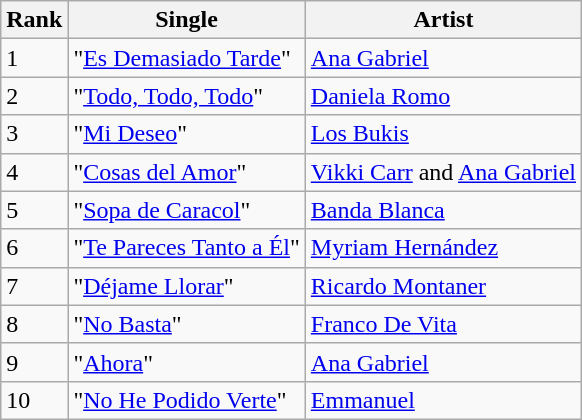<table class="wikitable sortable">
<tr>
<th>Rank</th>
<th>Single</th>
<th>Artist</th>
</tr>
<tr>
<td>1</td>
<td>"<a href='#'>Es Demasiado Tarde</a>"</td>
<td><a href='#'>Ana Gabriel</a></td>
</tr>
<tr>
<td>2</td>
<td>"<a href='#'>Todo, Todo, Todo</a>"</td>
<td><a href='#'>Daniela Romo</a></td>
</tr>
<tr>
<td>3</td>
<td>"<a href='#'>Mi Deseo</a>"</td>
<td><a href='#'>Los Bukis</a></td>
</tr>
<tr>
<td>4</td>
<td>"<a href='#'>Cosas del Amor</a>"</td>
<td><a href='#'>Vikki Carr</a> and <a href='#'>Ana Gabriel</a></td>
</tr>
<tr>
<td>5</td>
<td>"<a href='#'>Sopa de Caracol</a>"</td>
<td><a href='#'>Banda Blanca</a></td>
</tr>
<tr>
<td>6</td>
<td>"<a href='#'>Te Pareces Tanto a Él</a>"</td>
<td><a href='#'>Myriam Hernández</a></td>
</tr>
<tr>
<td>7</td>
<td>"<a href='#'>Déjame Llorar</a>"</td>
<td><a href='#'>Ricardo Montaner</a></td>
</tr>
<tr>
<td>8</td>
<td>"<a href='#'>No Basta</a>"</td>
<td><a href='#'>Franco De Vita</a></td>
</tr>
<tr>
<td>9</td>
<td>"<a href='#'>Ahora</a>"</td>
<td><a href='#'>Ana Gabriel</a></td>
</tr>
<tr>
<td>10</td>
<td>"<a href='#'>No He Podido Verte</a>"</td>
<td><a href='#'>Emmanuel</a></td>
</tr>
</table>
